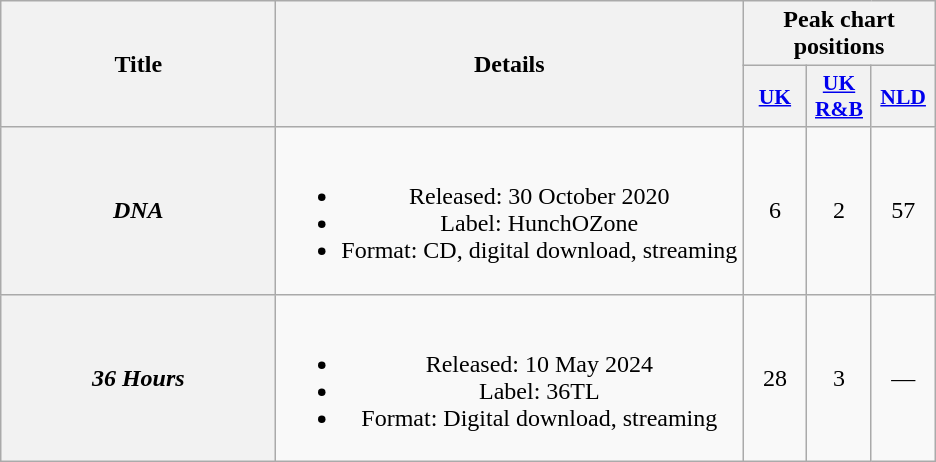<table class="wikitable plainrowheaders" style="text-align:center">
<tr>
<th scope="col" rowspan="2" style="width:11em;">Title</th>
<th scope="col" rowspan="2">Details</th>
<th scope="col" colspan="3">Peak chart positions</th>
</tr>
<tr>
<th scope="col" style="width:2.5em;font-size:90%;"><a href='#'>UK</a><br></th>
<th scope="col" style="width:2.5em;font-size:90%;"><a href='#'>UK R&B</a><br></th>
<th scope="col" style="width:2.5em;font-size:90%;"><a href='#'>NLD</a><br></th>
</tr>
<tr>
<th scope="row"><em>DNA</em><br></th>
<td><br><ul><li>Released: 30 October 2020</li><li>Label: HunchOZone</li><li>Format: CD, digital download, streaming</li></ul></td>
<td>6</td>
<td>2</td>
<td>57</td>
</tr>
<tr>
<th scope="row"><em>36 Hours</em><br></th>
<td><br><ul><li>Released: 10 May 2024</li><li>Label: 36TL</li><li>Format: Digital download, streaming</li></ul></td>
<td>28</td>
<td>3</td>
<td>—</td>
</tr>
</table>
